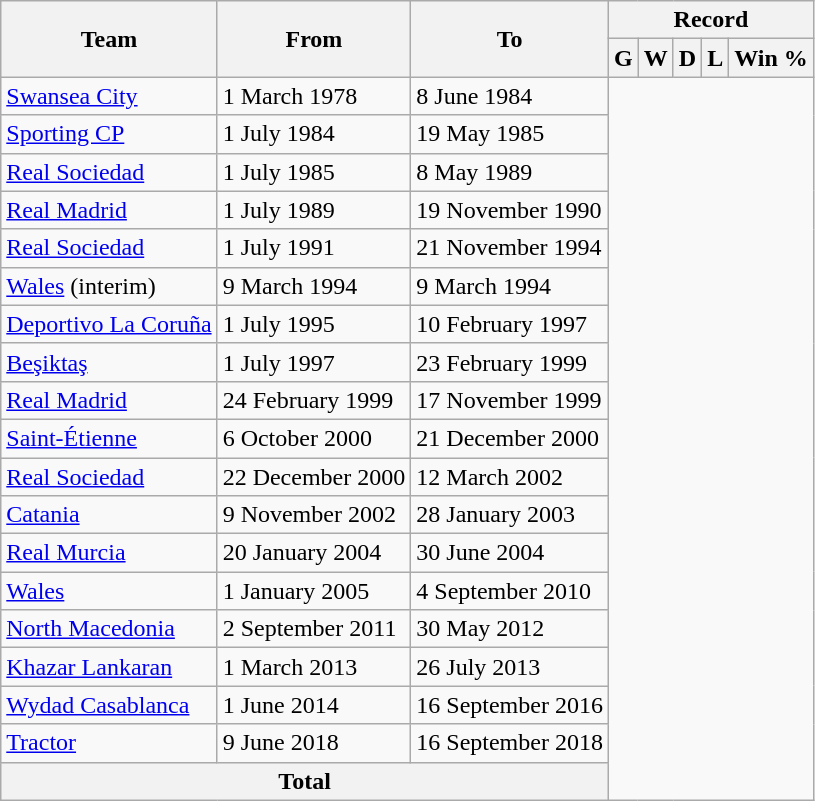<table class="wikitable" style="text-align: center">
<tr>
<th rowspan="2">Team</th>
<th rowspan="2">From</th>
<th rowspan="2">To</th>
<th colspan="9">Record</th>
</tr>
<tr>
<th>G</th>
<th>W</th>
<th>D</th>
<th>L</th>
<th>Win %</th>
</tr>
<tr>
<td align="left"><a href='#'>Swansea City</a></td>
<td align="left">1 March 1978</td>
<td align="left">8 June 1984<br></td>
</tr>
<tr>
<td align="left"><a href='#'>Sporting CP</a></td>
<td align="left">1 July 1984</td>
<td align="left">19 May 1985<br></td>
</tr>
<tr>
<td align="left"><a href='#'>Real Sociedad</a></td>
<td align="left">1 July 1985</td>
<td align="left">8 May 1989<br></td>
</tr>
<tr>
<td align="left"><a href='#'>Real Madrid</a></td>
<td align="left">1 July 1989</td>
<td align="left">19 November 1990<br></td>
</tr>
<tr>
<td align="left"><a href='#'>Real Sociedad</a></td>
<td align="left">1 July 1991</td>
<td align="left">21 November 1994<br></td>
</tr>
<tr>
<td align="left"><a href='#'>Wales</a> (interim)</td>
<td align="left">9 March 1994</td>
<td align="left">9 March 1994<br></td>
</tr>
<tr>
<td align="left"><a href='#'>Deportivo La Coruña</a></td>
<td align="left">1 July 1995</td>
<td align="left">10 February 1997<br></td>
</tr>
<tr>
<td align="left"><a href='#'>Beşiktaş</a></td>
<td align="left">1 July 1997</td>
<td align="left">23 February 1999<br></td>
</tr>
<tr>
<td align="left"><a href='#'>Real Madrid</a></td>
<td align="left">24 February 1999</td>
<td align="left">17 November 1999<br></td>
</tr>
<tr>
<td align="left"><a href='#'>Saint-Étienne</a></td>
<td align="left">6 October 2000</td>
<td align="left">21 December 2000<br></td>
</tr>
<tr>
<td align="left"><a href='#'>Real Sociedad</a></td>
<td align="left">22 December 2000</td>
<td align="left">12 March 2002<br></td>
</tr>
<tr>
<td align="left"><a href='#'>Catania</a></td>
<td align="left">9 November 2002</td>
<td align="left">28 January 2003<br></td>
</tr>
<tr>
<td align="left"><a href='#'>Real Murcia</a></td>
<td align="left">20 January 2004</td>
<td align="left">30 June 2004<br></td>
</tr>
<tr>
<td align="left"><a href='#'>Wales</a></td>
<td align="left">1 January 2005</td>
<td align="left">4 September 2010<br></td>
</tr>
<tr>
<td align="left"><a href='#'>North Macedonia</a></td>
<td align="left">2 September 2011</td>
<td align="left">30 May 2012<br></td>
</tr>
<tr>
<td align="left"><a href='#'>Khazar Lankaran</a></td>
<td align="left">1 March 2013</td>
<td align="left">26 July 2013<br></td>
</tr>
<tr>
<td align="left"><a href='#'>Wydad Casablanca</a></td>
<td align="left">1 June 2014</td>
<td align="left">16 September 2016<br></td>
</tr>
<tr>
<td align="left"><a href='#'>Tractor</a></td>
<td align="left">9 June 2018</td>
<td align="left">16 September 2018<br></td>
</tr>
<tr>
<th colspan="3">Total<br></th>
</tr>
</table>
